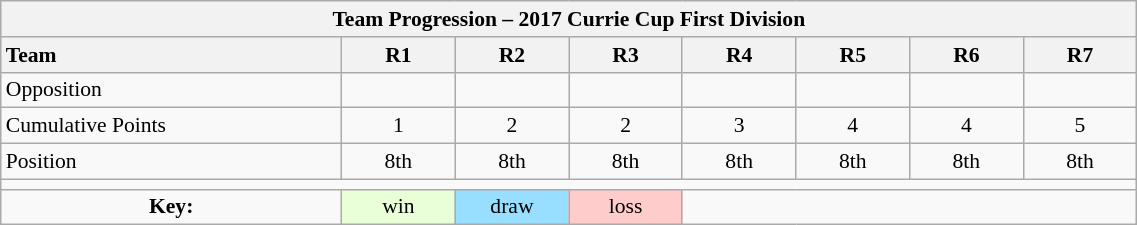<table class="wikitable collapsible" style="text-align:center; font-size:90%; width:60%;">
<tr>
<th colspan=100%>Team Progression – 2017 Currie Cup First Division</th>
</tr>
<tr>
<th style="text-align:left; width:30%;">Team</th>
<th style="width:10%;">R1</th>
<th style="width:10%;">R2</th>
<th style="width:10%;">R3</th>
<th style="width:10%;">R4</th>
<th style="width:10%;">R5</th>
<th style="width:10%;">R6</th>
<th style="width:10%;">R7</th>
</tr>
<tr>
<td align=left>Opposition</td>
<td></td>
<td></td>
<td></td>
<td></td>
<td></td>
<td></td>
<td></td>
</tr>
<tr>
<td align=left>Cumulative Points</td>
<td>1</td>
<td>2</td>
<td>2</td>
<td>3</td>
<td>4</td>
<td>4</td>
<td>5</td>
</tr>
<tr>
<td align=left>Position</td>
<td>8th</td>
<td>8th</td>
<td>8th</td>
<td>8th</td>
<td>8th</td>
<td>8th</td>
<td>8th</td>
</tr>
<tr>
<td colspan="100%" style="text-align:center;"></td>
</tr>
<tr>
<td><strong>Key:</strong></td>
<td style="background:#E8FFD8;">win</td>
<td style="background:#97DEFF;">draw</td>
<td style="background:#FFCCCC;">loss</td>
<td colspan="100%"></td>
</tr>
</table>
